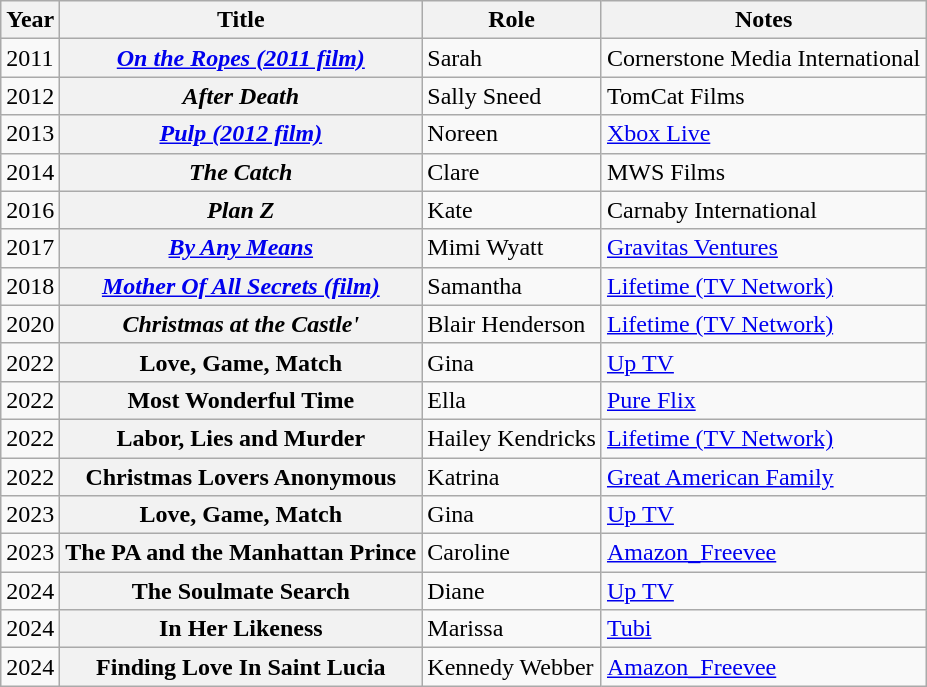<table class="wikitable sortable plainrowheaders">
<tr>
<th scope="col">Year</th>
<th scope="col">Title</th>
<th scope="col">Role</th>
<th scope="col" class="unsortable">Notes</th>
</tr>
<tr>
<td>2011</td>
<th scope="row"><em><a href='#'>On the Ropes (2011 film)</a></em></th>
<td>Sarah</td>
<td>Cornerstone Media International</td>
</tr>
<tr>
<td>2012</td>
<th scope="row"><em>After Death</em></th>
<td>Sally Sneed</td>
<td>TomCat Films</td>
</tr>
<tr>
<td>2013</td>
<th scope="row"><em><a href='#'>Pulp (2012 film)</a></em></th>
<td>Noreen</td>
<td><a href='#'>Xbox Live</a></td>
</tr>
<tr>
<td>2014</td>
<th scope="row"><em>The Catch</em></th>
<td>Clare</td>
<td>MWS Films</td>
</tr>
<tr>
<td>2016</td>
<th scope="row"><em>Plan Z</em></th>
<td>Kate</td>
<td>Carnaby International</td>
</tr>
<tr>
<td>2017</td>
<th scope="row"><em><a href='#'>By Any Means</a></em></th>
<td>Mimi Wyatt</td>
<td><a href='#'>Gravitas Ventures</a></td>
</tr>
<tr>
<td>2018</td>
<th scope="row"><em><a href='#'>Mother Of All Secrets (film)</a></em></th>
<td>Samantha</td>
<td><a href='#'>Lifetime (TV Network)</a></td>
</tr>
<tr>
<td>2020</td>
<th scope="row"><em>Christmas at the Castle'</th>
<td>Blair Henderson</td>
<td><a href='#'>Lifetime (TV Network)</a></td>
</tr>
<tr>
<td>2022</td>
<th scope="row"></em>Love, Game, Match<em></th>
<td>Gina</td>
<td><a href='#'>Up TV</a></td>
</tr>
<tr>
<td>2022</td>
<th scope="row"></em>Most Wonderful Time<em></th>
<td>Ella</td>
<td><a href='#'>Pure Flix</a></td>
</tr>
<tr>
<td>2022</td>
<th scope="row"></em>Labor, Lies and Murder<em></th>
<td>Hailey Kendricks</td>
<td><a href='#'>Lifetime (TV Network)</a></td>
</tr>
<tr>
<td>2022</td>
<th scope="row"></em>Christmas Lovers Anonymous<em></th>
<td>Katrina</td>
<td><a href='#'>Great American Family</a></td>
</tr>
<tr>
<td>2023</td>
<th scope="row"></em>Love, Game, Match<em></th>
<td>Gina</td>
<td><a href='#'>Up TV</a></td>
</tr>
<tr>
<td>2023</td>
<th scope="row"></em>The PA and the Manhattan Prince<em></th>
<td>Caroline</td>
<td><a href='#'>Amazon_Freevee</a></td>
</tr>
<tr>
<td>2024</td>
<th scope="row"></em>The Soulmate Search<em></th>
<td>Diane</td>
<td><a href='#'>Up TV</a></td>
</tr>
<tr>
<td>2024</td>
<th scope="row"></em>In Her Likeness<em></th>
<td>Marissa</td>
<td><a href='#'>Tubi</a></td>
</tr>
<tr>
<td>2024</td>
<th scope="row"></em>Finding Love In Saint Lucia<em></th>
<td>Kennedy Webber</td>
<td><a href='#'>Amazon_Freevee</a></td>
</tr>
</table>
